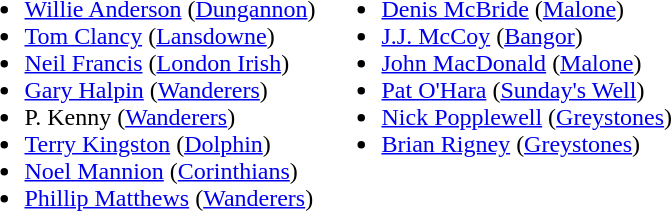<table>
<tr style="vertical-align:top">
<td><br><ul><li><a href='#'>Willie Anderson</a> (<a href='#'>Dungannon</a>)</li><li><a href='#'>Tom Clancy</a> (<a href='#'>Lansdowne</a>)</li><li><a href='#'>Neil Francis</a> (<a href='#'>London Irish</a>)</li><li><a href='#'>Gary Halpin</a> (<a href='#'>Wanderers</a>)</li><li>P. Kenny (<a href='#'>Wanderers</a>)</li><li><a href='#'>Terry Kingston</a> (<a href='#'>Dolphin</a>)</li><li><a href='#'>Noel Mannion</a> (<a href='#'>Corinthians</a>)</li><li><a href='#'>Phillip Matthews</a> (<a href='#'>Wanderers</a>)</li></ul></td>
<td><br><ul><li><a href='#'>Denis McBride</a> (<a href='#'>Malone</a>)</li><li><a href='#'>J.J. McCoy</a> (<a href='#'>Bangor</a>)</li><li><a href='#'>John MacDonald</a> (<a href='#'>Malone</a>)</li><li><a href='#'>Pat O'Hara</a> (<a href='#'>Sunday's Well</a>)</li><li><a href='#'>Nick Popplewell</a> (<a href='#'>Greystones</a>)</li><li><a href='#'>Brian Rigney</a> (<a href='#'>Greystones</a>)</li></ul></td>
</tr>
</table>
